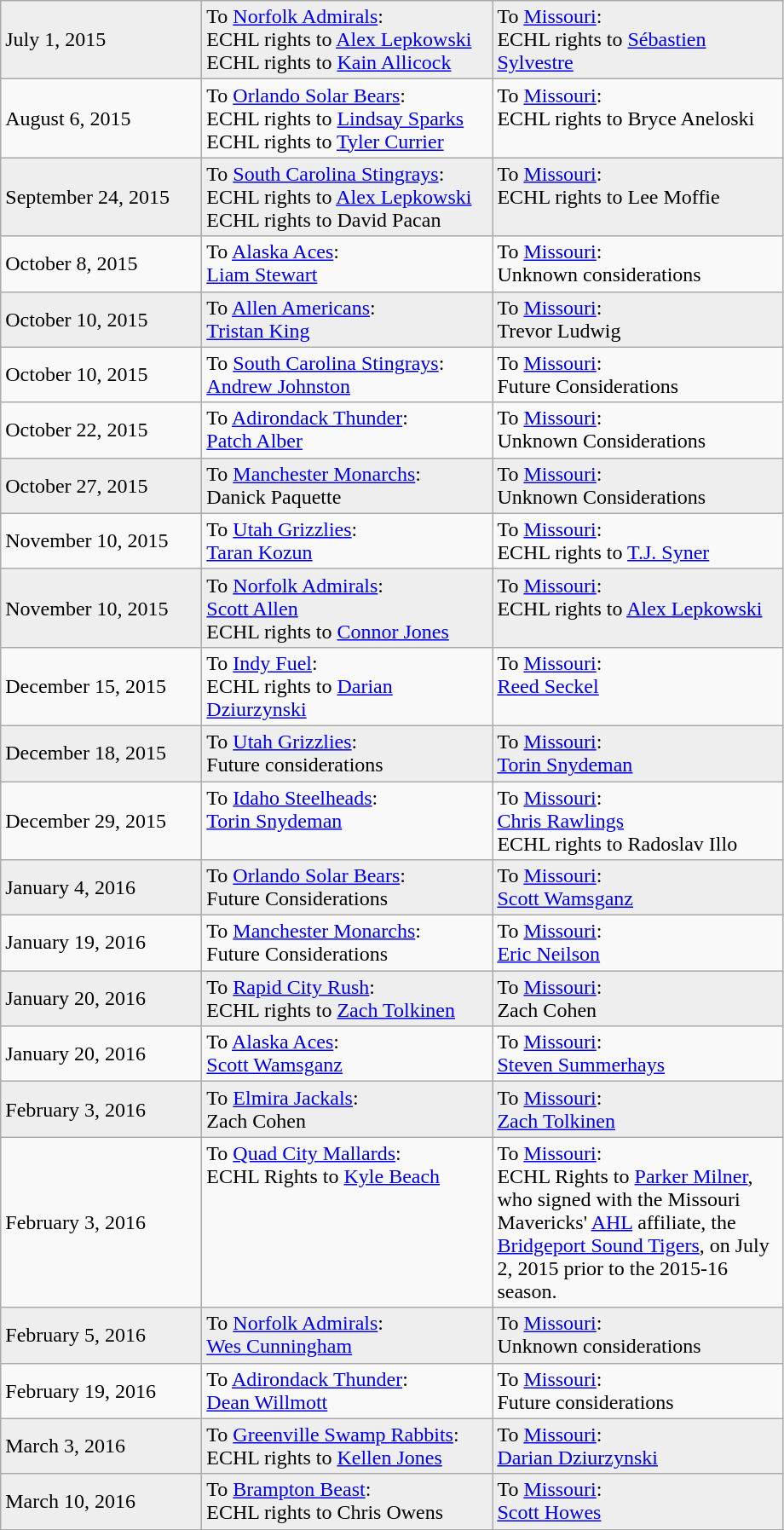<table class="wikitable" width:590px;">
<tr bgcolor="eeeeee">
<td style="width: 150px">July 1, 2015</td>
<td valign="top" style="width: 220px">To <a href='#'>Norfolk Admirals</a>: <br> ECHL rights to <a href='#'>Alex Lepkowski</a> <br> ECHL rights to <a href='#'>Kain Allicock</a></td>
<td valign="top" style="width: 220px">To <a href='#'>Missouri</a>: <br> ECHL rights to <a href='#'>Sébastien Sylvestre</a></td>
</tr>
<tr bgcolor=>
<td style="width: 150px">August 6, 2015</td>
<td valign="top" style="width: 220px">To <a href='#'>Orlando Solar Bears</a>:<br>ECHL rights to <a href='#'>Lindsay Sparks</a><br>ECHL rights to <a href='#'>Tyler Currier</a></td>
<td valign="top" style="width: 220px">To <a href='#'>Missouri</a>: <br> ECHL rights to Bryce Aneloski</td>
</tr>
<tr bgcolor="eeeeee">
<td style="width: 150px">September 24, 2015</td>
<td valign="top" style="width: 220px">To <a href='#'>South Carolina Stingrays</a>: <br> ECHL rights to <a href='#'>Alex Lepkowski</a> <br> ECHL rights to David Pacan</td>
<td valign="top" style="width: 220px">To <a href='#'>Missouri</a>: <br> ECHL rights to Lee Moffie</td>
</tr>
<tr bgcolor=>
<td style="width: 150px">October 8, 2015</td>
<td valign="top" style="width: 220px">To <a href='#'>Alaska Aces</a>: <br> <a href='#'>Liam Stewart</a></td>
<td valign="top" style="width: 220px">To <a href='#'>Missouri</a>: <br> Unknown considerations</td>
</tr>
<tr bgcolor="eeeeee">
<td style="width: 150px">October 10, 2015</td>
<td valign="top" style="width: 220px">To <a href='#'>Allen Americans</a>: <br> <a href='#'>Tristan King</a></td>
<td valign="top" style="width: 220px">To <a href='#'>Missouri</a>: <br> Trevor Ludwig</td>
</tr>
<tr bgcolor=>
<td style="width: 150px">October 10, 2015</td>
<td valign="top" style="width: 220px">To <a href='#'>South Carolina Stingrays</a>: <br> <a href='#'>Andrew Johnston</a></td>
<td valign="top" style="width: 220px">To <a href='#'>Missouri</a>: <br> Future Considerations</td>
</tr>
<tr bgcolor=>
<td style="width: 150px">October 22, 2015</td>
<td valign="top" style="width: 220px">To <a href='#'>Adirondack Thunder</a>: <br> <a href='#'>Patch Alber</a></td>
<td valign="top" style="width: 220px">To <a href='#'>Missouri</a>: <br> Unknown Considerations</td>
</tr>
<tr bgcolor="eeeeee">
<td style="width: 150px">October 27, 2015</td>
<td valign="top" style="width: 220px">To <a href='#'>Manchester Monarchs</a>: <br> Danick Paquette</td>
<td valign="top" style="width: 220px">To <a href='#'>Missouri</a>: <br> Unknown Considerations</td>
</tr>
<tr bgcolor=>
<td style="width: 150px">November 10, 2015</td>
<td valign="top" style="width: 220px">To <a href='#'>Utah Grizzlies</a>: <br> <a href='#'>Taran Kozun</a></td>
<td valign="top" style="width: 220px">To <a href='#'>Missouri</a>: <br> ECHL rights to <a href='#'>T.J. Syner</a></td>
</tr>
<tr bgcolor="eeeeee">
<td style="width: 150px">November 10, 2015</td>
<td valign="top" style="width: 220px">To <a href='#'>Norfolk Admirals</a>:<br><a href='#'>Scott Allen</a> <br> ECHL rights to <a href='#'>Connor Jones</a></td>
<td valign="top" style="width: 220px">To <a href='#'>Missouri</a>:<br>ECHL rights to <a href='#'>Alex Lepkowski</a></td>
</tr>
<tr bgcolor=>
<td style="width: 150px">December 15, 2015</td>
<td valign="top" style="width: 220px">To <a href='#'>Indy Fuel</a>:<br>ECHL rights to <a href='#'>Darian Dziurzynski</a></td>
<td valign="top" style="width: 220px">To <a href='#'>Missouri</a>:<br><a href='#'>Reed Seckel</a></td>
</tr>
<tr bgcolor="eeeeee">
<td style="width: 150px">December 18, 2015</td>
<td valign="top" style="width: 220px">To <a href='#'>Utah Grizzlies</a>:<br>Future considerations</td>
<td valign="top" style="width: 220px">To <a href='#'>Missouri</a>:<br><a href='#'>Torin Snydeman</a></td>
</tr>
<tr bgcolor=>
<td style="width: 150px">December 29, 2015</td>
<td valign="top" style="width: 220px">To <a href='#'>Idaho Steelheads</a>:<br><a href='#'>Torin Snydeman</a></td>
<td valign="top" style="width: 220px">To <a href='#'>Missouri</a>:<br><a href='#'>Chris Rawlings</a><br>ECHL rights to Radoslav Illo</td>
</tr>
<tr bgcolor="eeeeee">
<td style="width: 150px">January 4, 2016</td>
<td valign="top" style="width: 220px">To <a href='#'>Orlando Solar Bears</a>:<br>Future Considerations</td>
<td valign="top" style="width: 220px">To <a href='#'>Missouri</a>:<br><a href='#'>Scott Wamsganz</a></td>
</tr>
<tr bgcolor=>
<td style="width: 150px">January 19, 2016</td>
<td valign="top" style="width: 220px">To <a href='#'>Manchester Monarchs</a>:<br> Future Considerations</td>
<td valign="top" style="width: 220px">To <a href='#'>Missouri</a>:<br><a href='#'>Eric Neilson</a></td>
</tr>
<tr bgcolor="eeeeee">
<td style="width: 150px">January 20, 2016</td>
<td valign="top" style="width: 220px">To <a href='#'>Rapid City Rush</a>:<br>ECHL rights to <a href='#'>Zach Tolkinen</a></td>
<td valign="top" style="width: 220px">To <a href='#'>Missouri</a>:<br>Zach Cohen</td>
</tr>
<tr bgcolor=>
<td style="width: 150px">January 20, 2016</td>
<td valign="top" style="width: 220px">To <a href='#'>Alaska Aces</a>:<br><a href='#'>Scott Wamsganz</a></td>
<td valign="top" style="width: 220px">To <a href='#'>Missouri</a>:<br><a href='#'>Steven Summerhays</a></td>
</tr>
<tr bgcolor="eeeeee">
<td style="width: 150px">February 3, 2016</td>
<td valign="top" style="width: 220px">To <a href='#'>Elmira Jackals</a>:<br>Zach Cohen</td>
<td valign="top" style="width: 220px">To <a href='#'>Missouri</a>:<br><a href='#'>Zach Tolkinen</a></td>
</tr>
<tr bgcolor=>
<td style="width: 150px">February 3, 2016</td>
<td valign="top" style="width: 220px">To <a href='#'>Quad City Mallards</a>:<br>ECHL Rights to <a href='#'>Kyle Beach</a></td>
<td valign="top" style="width: 220px">To <a href='#'>Missouri</a>:<br>ECHL Rights to <a href='#'>Parker Milner</a>, who signed with the Missouri Mavericks' <a href='#'>AHL</a> affiliate, the <a href='#'>Bridgeport Sound Tigers</a>, on July 2, 2015 prior to the 2015-16 season.</td>
</tr>
<tr bgcolor="eeeeee">
<td style="width: 150px">February 5, 2016</td>
<td valign="top" style="width: 220px">To <a href='#'>Norfolk Admirals</a>:<br><a href='#'>Wes Cunningham</a></td>
<td valign="top" style="width: 220px">To <a href='#'>Missouri</a>:<br>Unknown considerations</td>
</tr>
<tr bgcolor=>
<td style="width: 150px">February 19, 2016</td>
<td valign="top" style="width: 220px">To <a href='#'>Adirondack Thunder</a>:<br><a href='#'>Dean Willmott</a></td>
<td valign="top" style="width: 220px">To <a href='#'>Missouri</a>:<br>Future considerations</td>
</tr>
<tr bgcolor="eeeeee">
<td style="width: 150px">March 3, 2016</td>
<td valign="top" style="width: 220px">To <a href='#'>Greenville Swamp Rabbits</a>:<br>ECHL rights to <a href='#'>Kellen Jones</a></td>
<td valign="top" style="width: 220px">To <a href='#'>Missouri</a>:<br><a href='#'>Darian Dziurzynski</a></td>
</tr>
<tr bgcolor="eeeeee">
<td style="width: 150px">March 10, 2016</td>
<td valign="top" style="width: 220px">To <a href='#'>Brampton Beast</a>:<br>ECHL rights to Chris Owens</td>
<td valign="top" style="width: 220px">To <a href='#'>Missouri</a>:<br><a href='#'>Scott Howes</a></td>
</tr>
</table>
